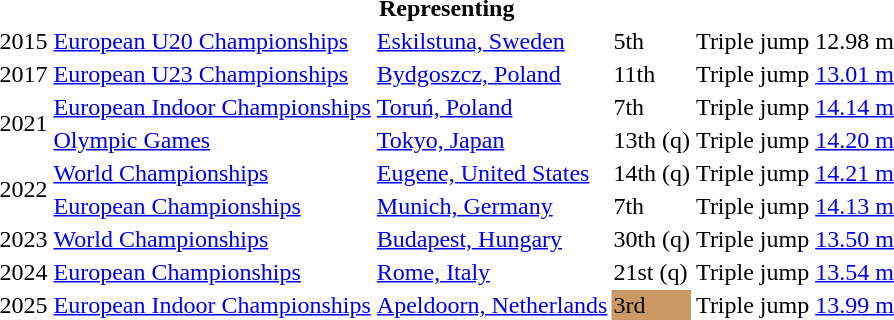<table>
<tr>
<th colspan="6">Representing </th>
</tr>
<tr>
<td>2015</td>
<td><a href='#'>European U20 Championships</a></td>
<td><a href='#'>Eskilstuna, Sweden</a></td>
<td>5th</td>
<td>Triple jump</td>
<td>12.98 m</td>
</tr>
<tr>
<td>2017</td>
<td><a href='#'>European U23 Championships</a></td>
<td><a href='#'>Bydgoszcz, Poland</a></td>
<td>11th</td>
<td>Triple jump</td>
<td><a href='#'>13.01 m</a></td>
</tr>
<tr>
<td rowspan=2>2021</td>
<td><a href='#'>European Indoor Championships</a></td>
<td><a href='#'>Toruń, Poland</a></td>
<td>7th</td>
<td>Triple jump</td>
<td><a href='#'>14.14 m</a></td>
</tr>
<tr>
<td><a href='#'>Olympic Games</a></td>
<td><a href='#'>Tokyo, Japan</a></td>
<td>13th (q)</td>
<td>Triple jump</td>
<td><a href='#'>14.20 m</a></td>
</tr>
<tr>
<td rowspan=2>2022</td>
<td><a href='#'>World Championships</a></td>
<td><a href='#'>Eugene, United States</a></td>
<td>14th (q)</td>
<td>Triple jump</td>
<td><a href='#'>14.21 m</a></td>
</tr>
<tr>
<td><a href='#'>European Championships</a></td>
<td><a href='#'>Munich, Germany</a></td>
<td>7th</td>
<td>Triple jump</td>
<td><a href='#'>14.13 m</a></td>
</tr>
<tr>
<td>2023</td>
<td><a href='#'>World Championships</a></td>
<td><a href='#'>Budapest, Hungary</a></td>
<td>30th (q)</td>
<td>Triple jump</td>
<td><a href='#'>13.50 m</a></td>
</tr>
<tr>
<td>2024</td>
<td><a href='#'>European Championships</a></td>
<td><a href='#'>Rome, Italy</a></td>
<td>21st (q)</td>
<td>Triple jump</td>
<td><a href='#'>13.54 m</a></td>
</tr>
<tr>
<td>2025</td>
<td><a href='#'>European  Indoor Championships</a></td>
<td><a href='#'>Apeldoorn, Netherlands</a></td>
<td bgcolor=cc9966>3rd</td>
<td>Triple jump</td>
<td><a href='#'>13.99 m</a></td>
</tr>
</table>
